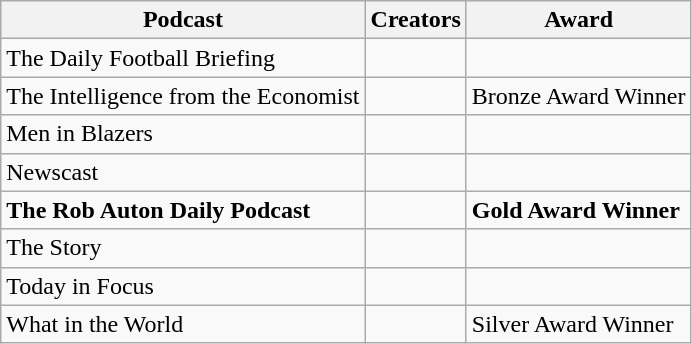<table class="wikitable">
<tr>
<th>Podcast</th>
<th>Creators</th>
<th>Award</th>
</tr>
<tr>
<td>The Daily Football Briefing</td>
<td></td>
<td></td>
</tr>
<tr>
<td>The Intelligence from the Economist</td>
<td></td>
<td>Bronze Award Winner</td>
</tr>
<tr>
<td>Men in Blazers</td>
<td></td>
<td></td>
</tr>
<tr>
<td>Newscast</td>
<td></td>
<td></td>
</tr>
<tr>
<td><strong>The Rob Auton Daily Podcast</strong></td>
<td></td>
<td><strong>Gold Award Winner</strong></td>
</tr>
<tr>
<td>The Story</td>
<td></td>
<td></td>
</tr>
<tr>
<td>Today in Focus</td>
<td></td>
<td></td>
</tr>
<tr>
<td>What in the World</td>
<td></td>
<td>Silver Award Winner</td>
</tr>
</table>
